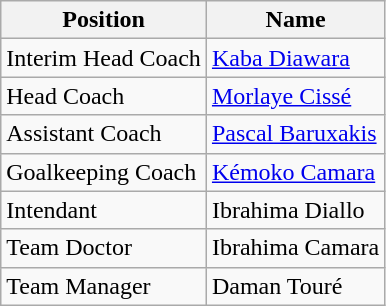<table class="wikitable">
<tr>
<th>Position</th>
<th>Name</th>
</tr>
<tr>
<td>Interim Head Coach</td>
<td> <a href='#'>Kaba Diawara</a></td>
</tr>
<tr>
<td>Head Coach</td>
<td> <a href='#'>Morlaye Cissé</a></td>
</tr>
<tr>
<td>Assistant Coach</td>
<td> <a href='#'>Pascal Baruxakis</a></td>
</tr>
<tr>
<td>Goalkeeping Coach</td>
<td> <a href='#'>Kémoko Camara</a></td>
</tr>
<tr>
<td>Intendant</td>
<td> Ibrahima Diallo</td>
</tr>
<tr>
<td>Team Doctor</td>
<td> Ibrahima Camara</td>
</tr>
<tr>
<td>Team Manager</td>
<td> Daman Touré</td>
</tr>
</table>
